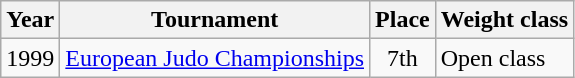<table class=wikitable>
<tr>
<th>Year</th>
<th>Tournament</th>
<th>Place</th>
<th>Weight class</th>
</tr>
<tr>
<td>1999</td>
<td><a href='#'>European Judo Championships</a></td>
<td align="center">7th</td>
<td>Open class</td>
</tr>
</table>
